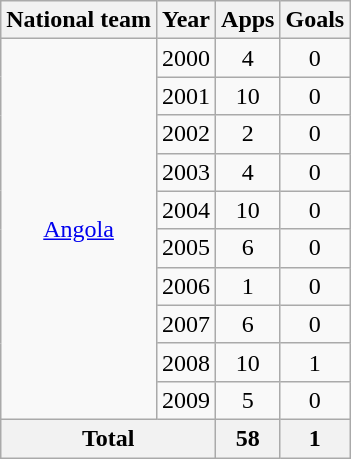<table class="wikitable" style="text-align:center">
<tr>
<th>National team</th>
<th>Year</th>
<th>Apps</th>
<th>Goals</th>
</tr>
<tr>
<td rowspan="10"><a href='#'>Angola</a></td>
<td>2000</td>
<td>4</td>
<td>0</td>
</tr>
<tr>
<td>2001</td>
<td>10</td>
<td>0</td>
</tr>
<tr>
<td>2002</td>
<td>2</td>
<td>0</td>
</tr>
<tr>
<td>2003</td>
<td>4</td>
<td>0</td>
</tr>
<tr>
<td>2004</td>
<td>10</td>
<td>0</td>
</tr>
<tr>
<td>2005</td>
<td>6</td>
<td>0</td>
</tr>
<tr>
<td>2006</td>
<td>1</td>
<td>0</td>
</tr>
<tr>
<td>2007</td>
<td>6</td>
<td>0</td>
</tr>
<tr>
<td>2008</td>
<td>10</td>
<td>1</td>
</tr>
<tr>
<td>2009</td>
<td>5</td>
<td>0</td>
</tr>
<tr>
<th colspan="2">Total</th>
<th>58</th>
<th>1</th>
</tr>
</table>
